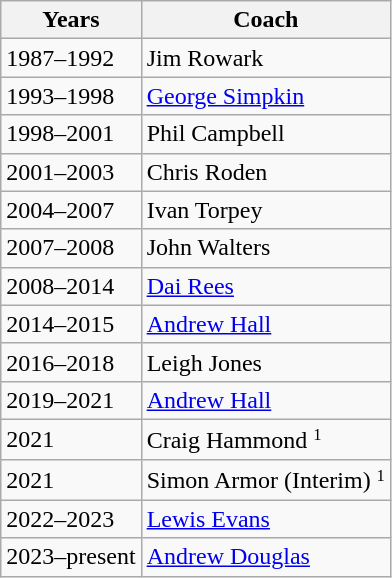<table class=wikitable>
<tr>
<th>Years</th>
<th>Coach</th>
</tr>
<tr>
<td>1987–1992</td>
<td> Jim Rowark</td>
</tr>
<tr>
<td>1993–1998</td>
<td> <a href='#'>George Simpkin</a></td>
</tr>
<tr>
<td>1998–2001</td>
<td> Phil Campbell</td>
</tr>
<tr>
<td>2001–2003</td>
<td> Chris Roden</td>
</tr>
<tr>
<td>2004–2007</td>
<td> Ivan Torpey</td>
</tr>
<tr>
<td>2007–2008</td>
<td> John Walters</td>
</tr>
<tr>
<td>2008–2014</td>
<td> <a href='#'>Dai Rees</a></td>
</tr>
<tr>
<td>2014–2015</td>
<td> <a href='#'>Andrew Hall</a></td>
</tr>
<tr>
<td>2016–2018</td>
<td> Leigh Jones</td>
</tr>
<tr>
<td>2019–2021</td>
<td> <a href='#'>Andrew Hall</a></td>
</tr>
<tr>
<td>2021</td>
<td> Craig Hammond <small><sup>1</sup></small></td>
</tr>
<tr>
<td>2021</td>
<td> Simon Armor (Interim) <small><sup>1</sup></small></td>
</tr>
<tr>
<td>2022–2023</td>
<td> <a href='#'>Lewis Evans</a></td>
</tr>
<tr>
<td>2023–present</td>
<td> <a href='#'>Andrew Douglas</a></td>
</tr>
</table>
